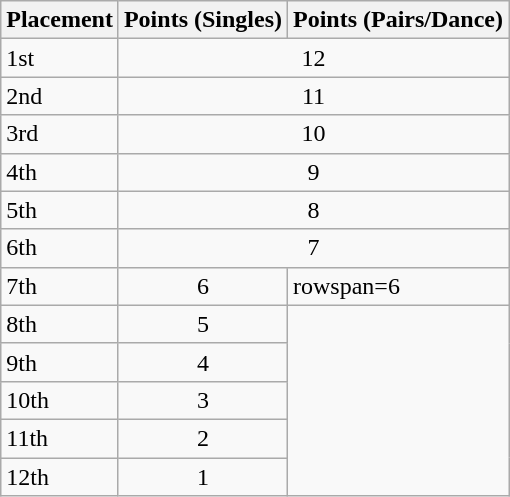<table class="wikitable">
<tr>
<th>Placement</th>
<th>Points (Singles)</th>
<th>Points (Pairs/Dance)</th>
</tr>
<tr>
<td>1st</td>
<td align="center" colspan=2>12</td>
</tr>
<tr>
<td>2nd</td>
<td align="center" colspan=2>11</td>
</tr>
<tr>
<td>3rd</td>
<td align="center" colspan=2>10</td>
</tr>
<tr>
<td>4th</td>
<td align="center" colspan=2>9</td>
</tr>
<tr>
<td>5th</td>
<td align="center" colspan=2>8</td>
</tr>
<tr>
<td>6th</td>
<td align="center" colspan=2>7</td>
</tr>
<tr>
<td>7th</td>
<td align="center">6</td>
<td>rowspan=6 </td>
</tr>
<tr>
<td>8th</td>
<td align="center">5</td>
</tr>
<tr>
<td>9th</td>
<td align="center">4</td>
</tr>
<tr>
<td>10th</td>
<td align="center">3</td>
</tr>
<tr>
<td>11th</td>
<td align="center">2</td>
</tr>
<tr>
<td>12th</td>
<td align="center">1</td>
</tr>
</table>
